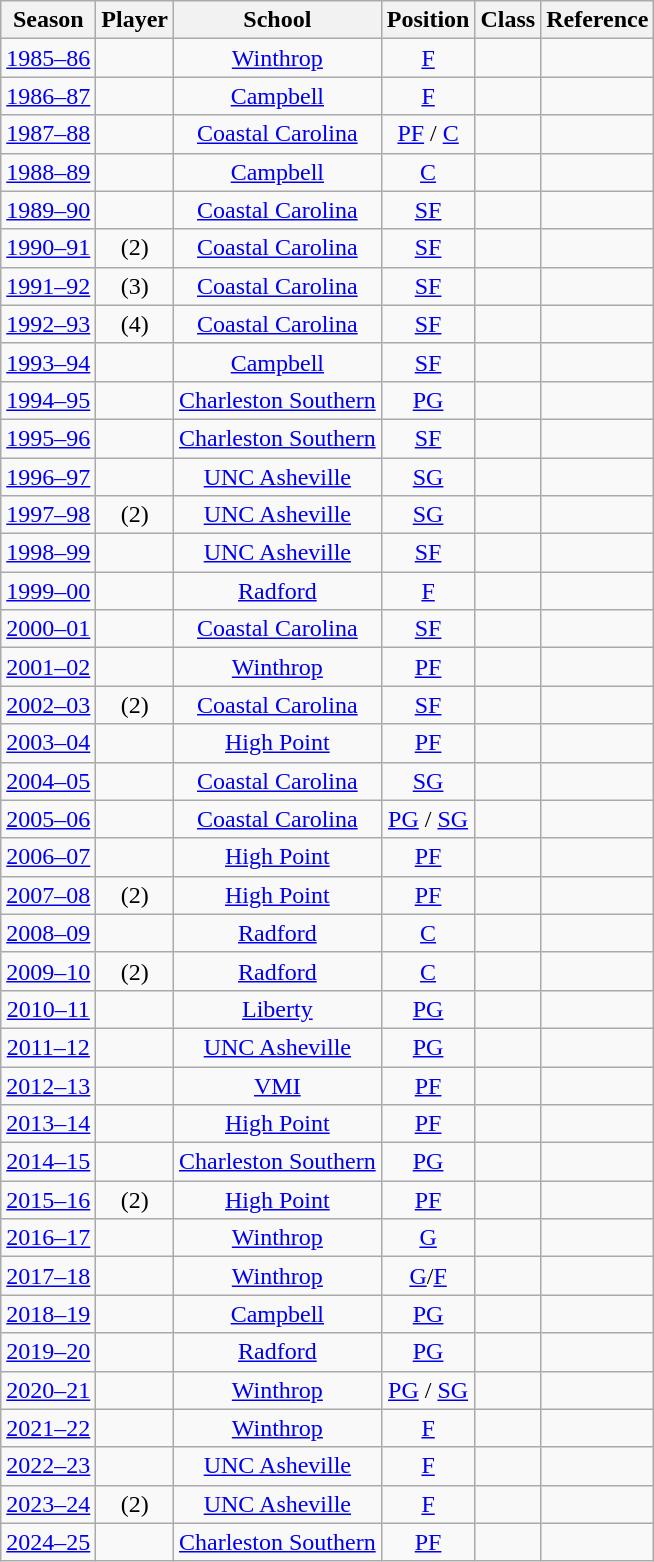<table class="wikitable sortable" style="text-align:center;">
<tr>
<th>Season</th>
<th>Player</th>
<th>School</th>
<th>Position</th>
<th>Class</th>
<th class="unsortable">Reference</th>
</tr>
<tr>
<td><a href='#'>1985–86</a></td>
<td></td>
<td><a href='#'>Winthrop</a></td>
<td><a href='#'>F</a></td>
<td></td>
<td></td>
</tr>
<tr>
<td><a href='#'>1986–87</a></td>
<td></td>
<td><a href='#'>Campbell</a></td>
<td><a href='#'>F</a></td>
<td></td>
<td></td>
</tr>
<tr>
<td><a href='#'>1987–88</a></td>
<td></td>
<td><a href='#'>Coastal Carolina</a></td>
<td><a href='#'>PF</a> / <a href='#'>C</a></td>
<td></td>
<td></td>
</tr>
<tr>
<td><a href='#'>1988–89</a></td>
<td></td>
<td><a href='#'>Campbell</a></td>
<td><a href='#'>C</a></td>
<td></td>
<td></td>
</tr>
<tr>
<td><a href='#'>1989–90</a></td>
<td></td>
<td><a href='#'>Coastal Carolina</a></td>
<td><a href='#'>SF</a></td>
<td></td>
<td></td>
</tr>
<tr>
<td><a href='#'>1990–91</a></td>
<td> (2)</td>
<td><a href='#'>Coastal Carolina</a></td>
<td><a href='#'>SF</a></td>
<td></td>
<td></td>
</tr>
<tr>
<td><a href='#'>1991–92</a></td>
<td> (3)</td>
<td><a href='#'>Coastal Carolina</a></td>
<td><a href='#'>SF</a></td>
<td></td>
<td></td>
</tr>
<tr>
<td><a href='#'>1992–93</a></td>
<td> (4)</td>
<td><a href='#'>Coastal Carolina</a></td>
<td><a href='#'>SF</a></td>
<td></td>
<td></td>
</tr>
<tr>
<td><a href='#'>1993–94</a></td>
<td></td>
<td><a href='#'>Campbell</a></td>
<td><a href='#'>SF</a></td>
<td></td>
<td></td>
</tr>
<tr>
<td><a href='#'>1994–95</a></td>
<td></td>
<td><a href='#'>Charleston Southern</a></td>
<td><a href='#'>PG</a></td>
<td></td>
<td></td>
</tr>
<tr>
<td><a href='#'>1995–96</a></td>
<td></td>
<td><a href='#'>Charleston Southern</a></td>
<td><a href='#'>SF</a></td>
<td></td>
<td></td>
</tr>
<tr>
<td><a href='#'>1996–97</a></td>
<td></td>
<td><a href='#'>UNC Asheville</a></td>
<td><a href='#'>SG</a></td>
<td></td>
<td></td>
</tr>
<tr>
<td><a href='#'>1997–98</a></td>
<td> (2)</td>
<td><a href='#'>UNC Asheville</a></td>
<td><a href='#'>SG</a></td>
<td></td>
<td></td>
</tr>
<tr>
<td><a href='#'>1998–99</a></td>
<td></td>
<td><a href='#'>UNC Asheville</a></td>
<td><a href='#'>SF</a></td>
<td></td>
<td></td>
</tr>
<tr>
<td><a href='#'>1999–00</a></td>
<td></td>
<td><a href='#'>Radford</a></td>
<td><a href='#'>F</a></td>
<td></td>
<td></td>
</tr>
<tr>
<td><a href='#'>2000–01</a></td>
<td></td>
<td><a href='#'>Coastal Carolina</a></td>
<td><a href='#'>SF</a></td>
<td></td>
<td></td>
</tr>
<tr>
<td><a href='#'>2001–02</a></td>
<td></td>
<td><a href='#'>Winthrop</a></td>
<td><a href='#'>PF</a></td>
<td></td>
<td></td>
</tr>
<tr>
<td><a href='#'>2002–03</a></td>
<td> (2)</td>
<td><a href='#'>Coastal Carolina</a></td>
<td><a href='#'>SF</a></td>
<td></td>
<td></td>
</tr>
<tr>
<td><a href='#'>2003–04</a></td>
<td></td>
<td><a href='#'>High Point</a></td>
<td><a href='#'>PF</a></td>
<td></td>
<td></td>
</tr>
<tr>
<td><a href='#'>2004–05</a></td>
<td></td>
<td><a href='#'>Coastal Carolina</a></td>
<td><a href='#'>SG</a></td>
<td></td>
<td></td>
</tr>
<tr>
<td><a href='#'>2005–06</a></td>
<td></td>
<td><a href='#'>Coastal Carolina</a></td>
<td><a href='#'>PG</a> / <a href='#'>SG</a></td>
<td></td>
<td></td>
</tr>
<tr>
<td><a href='#'>2006–07</a></td>
<td></td>
<td><a href='#'>High Point</a></td>
<td><a href='#'>PF</a></td>
<td></td>
<td></td>
</tr>
<tr>
<td><a href='#'>2007–08</a></td>
<td> (2)</td>
<td><a href='#'>High Point</a></td>
<td><a href='#'>PF</a></td>
<td></td>
<td></td>
</tr>
<tr>
<td><a href='#'>2008–09</a></td>
<td></td>
<td><a href='#'>Radford</a></td>
<td><a href='#'>C</a></td>
<td></td>
<td></td>
</tr>
<tr>
<td><a href='#'>2009–10</a></td>
<td> (2)</td>
<td><a href='#'>Radford</a></td>
<td><a href='#'>C</a></td>
<td></td>
<td></td>
</tr>
<tr>
<td><a href='#'>2010–11</a></td>
<td></td>
<td><a href='#'>Liberty</a></td>
<td><a href='#'>PG</a></td>
<td></td>
<td></td>
</tr>
<tr>
<td><a href='#'>2011–12</a></td>
<td></td>
<td><a href='#'>UNC Asheville</a></td>
<td><a href='#'>PG</a></td>
<td></td>
<td></td>
</tr>
<tr>
<td><a href='#'>2012–13</a></td>
<td></td>
<td><a href='#'>VMI</a></td>
<td><a href='#'>PF</a></td>
<td></td>
<td></td>
</tr>
<tr>
<td><a href='#'>2013–14</a></td>
<td></td>
<td><a href='#'>High Point</a></td>
<td><a href='#'>PF</a></td>
<td></td>
<td></td>
</tr>
<tr>
<td><a href='#'>2014–15</a></td>
<td></td>
<td><a href='#'>Charleston Southern</a></td>
<td><a href='#'>PG</a></td>
<td></td>
<td></td>
</tr>
<tr>
<td><a href='#'>2015–16</a></td>
<td> (2)</td>
<td><a href='#'>High Point</a></td>
<td><a href='#'>PF</a></td>
<td></td>
<td></td>
</tr>
<tr>
<td><a href='#'>2016–17</a></td>
<td></td>
<td><a href='#'>Winthrop</a></td>
<td><a href='#'>G</a></td>
<td></td>
<td></td>
</tr>
<tr>
<td><a href='#'>2017–18</a></td>
<td></td>
<td><a href='#'>Winthrop</a></td>
<td><a href='#'>G</a>/<a href='#'>F</a></td>
<td></td>
<td></td>
</tr>
<tr>
<td><a href='#'>2018–19</a></td>
<td></td>
<td><a href='#'>Campbell</a></td>
<td><a href='#'>PG</a></td>
<td></td>
<td></td>
</tr>
<tr>
<td><a href='#'>2019–20</a></td>
<td></td>
<td><a href='#'>Radford</a></td>
<td><a href='#'>PG</a></td>
<td></td>
<td></td>
</tr>
<tr>
<td><a href='#'>2020–21</a></td>
<td></td>
<td><a href='#'>Winthrop</a></td>
<td><a href='#'>PG</a> / <a href='#'>SG</a></td>
<td></td>
<td></td>
</tr>
<tr>
<td><a href='#'>2021–22</a></td>
<td></td>
<td><a href='#'>Winthrop</a></td>
<td><a href='#'>F</a></td>
<td></td>
<td></td>
</tr>
<tr>
<td><a href='#'>2022–23</a></td>
<td></td>
<td><a href='#'>UNC Asheville</a></td>
<td><a href='#'>F</a></td>
<td></td>
<td></td>
</tr>
<tr>
<td><a href='#'>2023–24</a></td>
<td> (2)</td>
<td><a href='#'>UNC Asheville</a></td>
<td><a href='#'>F</a></td>
<td></td>
<td></td>
</tr>
<tr>
<td><a href='#'>2024–25</a></td>
<td></td>
<td><a href='#'>Charleston Southern</a></td>
<td><a href='#'>PF</a></td>
<td></td>
<td></td>
</tr>
</table>
